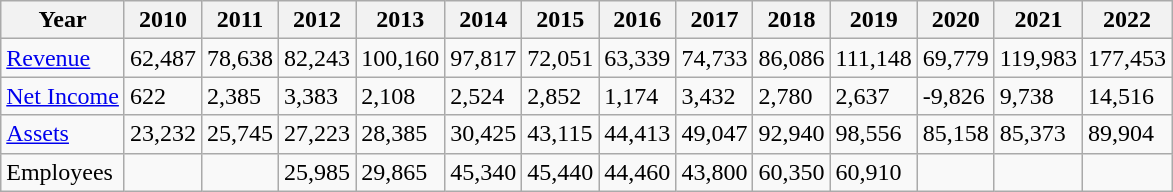<table class="wikitable">
<tr>
<th>Year</th>
<th>2010</th>
<th>2011</th>
<th>2012</th>
<th>2013</th>
<th>2014</th>
<th>2015</th>
<th>2016</th>
<th>2017</th>
<th>2018</th>
<th>2019</th>
<th>2020</th>
<th>2021</th>
<th>2022</th>
</tr>
<tr>
<td><a href='#'>Revenue</a></td>
<td>62,487</td>
<td>78,638</td>
<td>82,243</td>
<td>100,160</td>
<td>97,817</td>
<td>72,051</td>
<td>63,339</td>
<td>74,733</td>
<td>86,086</td>
<td>111,148</td>
<td>69,779</td>
<td>119,983</td>
<td>177,453</td>
</tr>
<tr>
<td><a href='#'>Net Income</a></td>
<td>622</td>
<td>2,385</td>
<td>3,383</td>
<td>2,108</td>
<td>2,524</td>
<td>2,852</td>
<td>1,174</td>
<td>3,432</td>
<td>2,780</td>
<td>2,637</td>
<td>-9,826</td>
<td>9,738</td>
<td>14,516</td>
</tr>
<tr>
<td><a href='#'>Assets</a></td>
<td>23,232</td>
<td>25,745</td>
<td>27,223</td>
<td>28,385</td>
<td>30,425</td>
<td>43,115</td>
<td>44,413</td>
<td>49,047</td>
<td>92,940</td>
<td>98,556</td>
<td>85,158</td>
<td>85,373</td>
<td>89,904</td>
</tr>
<tr>
<td>Employees</td>
<td></td>
<td></td>
<td>25,985</td>
<td>29,865</td>
<td>45,340</td>
<td>45,440</td>
<td>44,460</td>
<td>43,800</td>
<td>60,350</td>
<td>60,910</td>
<td></td>
<td></td>
<td></td>
</tr>
</table>
